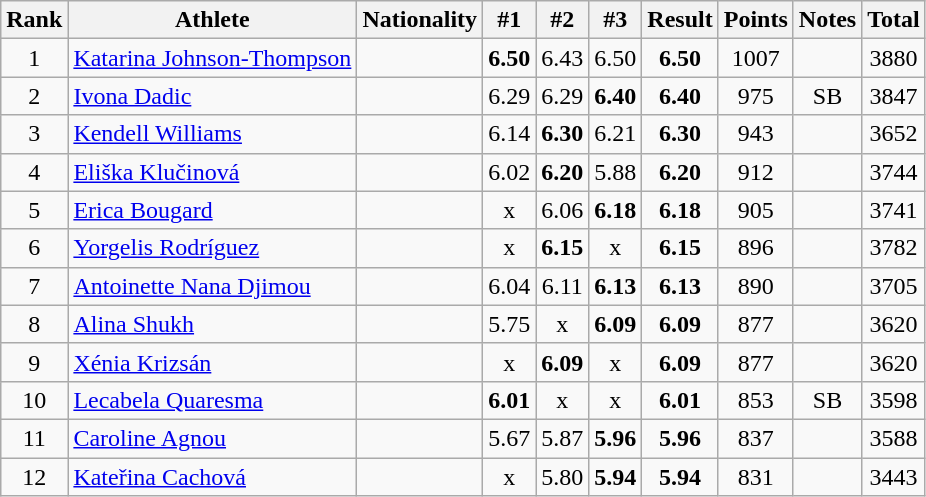<table class="wikitable sortable" style="text-align:center">
<tr>
<th>Rank</th>
<th>Athlete</th>
<th>Nationality</th>
<th>#1</th>
<th>#2</th>
<th>#3</th>
<th>Result</th>
<th>Points</th>
<th>Notes</th>
<th>Total</th>
</tr>
<tr>
<td>1</td>
<td align=left><a href='#'>Katarina Johnson-Thompson</a></td>
<td align=left></td>
<td><strong>6.50</strong></td>
<td>6.43</td>
<td>6.50</td>
<td><strong>6.50</strong></td>
<td>1007</td>
<td></td>
<td>3880</td>
</tr>
<tr>
<td>2</td>
<td align=left><a href='#'>Ivona Dadic</a></td>
<td align=left></td>
<td>6.29</td>
<td>6.29</td>
<td><strong>6.40</strong></td>
<td><strong>6.40</strong></td>
<td>975</td>
<td>SB</td>
<td>3847</td>
</tr>
<tr>
<td>3</td>
<td align=left><a href='#'>Kendell Williams</a></td>
<td align=left></td>
<td>6.14</td>
<td><strong>6.30</strong></td>
<td>6.21</td>
<td><strong>6.30</strong></td>
<td>943</td>
<td></td>
<td>3652</td>
</tr>
<tr>
<td>4</td>
<td align=left><a href='#'>Eliška Klučinová</a></td>
<td align=left></td>
<td>6.02</td>
<td><strong>6.20</strong></td>
<td>5.88</td>
<td><strong>6.20</strong></td>
<td>912</td>
<td></td>
<td>3744</td>
</tr>
<tr>
<td>5</td>
<td align=left><a href='#'>Erica Bougard</a></td>
<td align=left></td>
<td>x</td>
<td>6.06</td>
<td><strong>6.18</strong></td>
<td><strong>6.18</strong></td>
<td>905</td>
<td></td>
<td>3741</td>
</tr>
<tr>
<td>6</td>
<td align=left><a href='#'>Yorgelis Rodríguez</a></td>
<td align=left></td>
<td>x</td>
<td><strong>6.15</strong></td>
<td>x</td>
<td><strong>6.15</strong></td>
<td>896</td>
<td></td>
<td>3782</td>
</tr>
<tr>
<td>7</td>
<td align=left><a href='#'>Antoinette Nana Djimou</a></td>
<td align=left></td>
<td>6.04</td>
<td>6.11</td>
<td><strong>6.13</strong></td>
<td><strong>6.13</strong></td>
<td>890</td>
<td></td>
<td>3705</td>
</tr>
<tr>
<td>8</td>
<td align=left><a href='#'>Alina Shukh</a></td>
<td align=left></td>
<td>5.75</td>
<td>x</td>
<td><strong>6.09</strong></td>
<td><strong>6.09</strong></td>
<td>877</td>
<td></td>
<td>3620</td>
</tr>
<tr>
<td>9</td>
<td align=left><a href='#'>Xénia Krizsán</a></td>
<td align=left></td>
<td>x</td>
<td><strong>6.09</strong></td>
<td>x</td>
<td><strong>6.09</strong></td>
<td>877</td>
<td></td>
<td>3620</td>
</tr>
<tr>
<td>10</td>
<td align=left><a href='#'>Lecabela Quaresma</a></td>
<td align=left></td>
<td><strong>6.01</strong></td>
<td>x</td>
<td>x</td>
<td><strong>6.01</strong></td>
<td>853</td>
<td>SB</td>
<td>3598</td>
</tr>
<tr>
<td>11</td>
<td align=left><a href='#'>Caroline Agnou</a></td>
<td align=left></td>
<td>5.67</td>
<td>5.87</td>
<td><strong>5.96</strong></td>
<td><strong>5.96</strong></td>
<td>837</td>
<td></td>
<td>3588</td>
</tr>
<tr>
<td>12</td>
<td align=left><a href='#'>Kateřina Cachová</a></td>
<td align=left></td>
<td>x</td>
<td>5.80</td>
<td><strong>5.94</strong></td>
<td><strong>5.94</strong></td>
<td>831</td>
<td></td>
<td>3443</td>
</tr>
</table>
